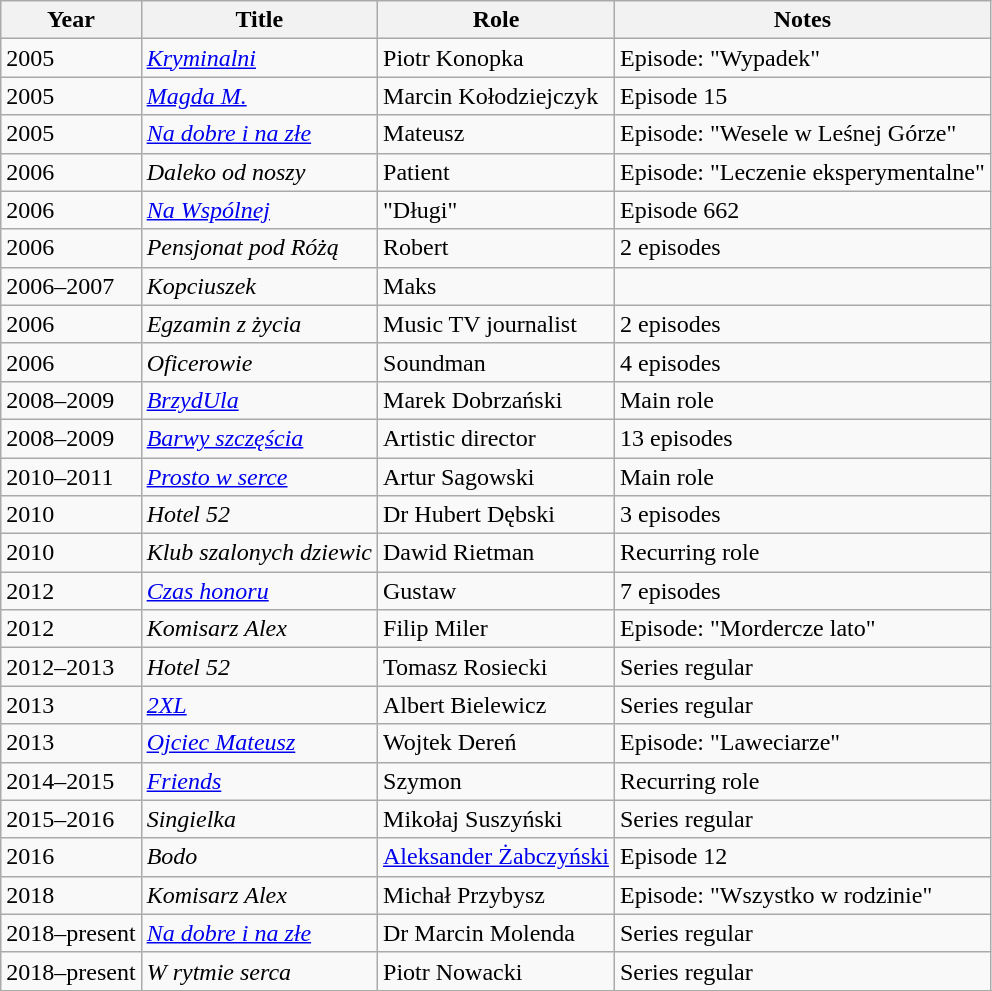<table class="wikitable sortable">
<tr>
<th>Year</th>
<th>Title</th>
<th>Role</th>
<th class="unsortable">Notes</th>
</tr>
<tr>
<td>2005</td>
<td><em><a href='#'>Kryminalni</a></em></td>
<td>Piotr Konopka</td>
<td>Episode: "Wypadek"</td>
</tr>
<tr>
<td>2005</td>
<td><em><a href='#'>Magda M.</a></em></td>
<td>Marcin Kołodziejczyk</td>
<td>Episode 15</td>
</tr>
<tr>
<td>2005</td>
<td><em><a href='#'>Na dobre i na złe</a></em></td>
<td>Mateusz</td>
<td>Episode: "Wesele w Leśnej Górze"</td>
</tr>
<tr>
<td>2006</td>
<td><em>Daleko od noszy</em></td>
<td>Patient</td>
<td>Episode: "Leczenie eksperymentalne"</td>
</tr>
<tr>
<td>2006</td>
<td><em><a href='#'>Na Wspólnej</a></em></td>
<td>"Długi"</td>
<td>Episode 662</td>
</tr>
<tr>
<td>2006</td>
<td><em>Pensjonat pod Różą</em></td>
<td>Robert</td>
<td>2 episodes</td>
</tr>
<tr>
<td>2006–2007</td>
<td><em>Kopciuszek</em></td>
<td>Maks</td>
<td></td>
</tr>
<tr>
<td>2006</td>
<td><em>Egzamin z życia</em></td>
<td>Music TV journalist</td>
<td>2 episodes</td>
</tr>
<tr>
<td>2006</td>
<td><em>Oficerowie</em></td>
<td>Soundman</td>
<td>4 episodes</td>
</tr>
<tr>
<td>2008–2009</td>
<td><em><a href='#'>BrzydUla</a></em></td>
<td>Marek Dobrzański</td>
<td>Main role</td>
</tr>
<tr>
<td>2008–2009</td>
<td><em><a href='#'>Barwy szczęścia</a></em></td>
<td>Artistic director</td>
<td>13 episodes</td>
</tr>
<tr>
<td>2010–2011</td>
<td><em><a href='#'>Prosto w serce</a></em></td>
<td>Artur Sagowski</td>
<td>Main role</td>
</tr>
<tr>
<td>2010</td>
<td><em>Hotel 52</em></td>
<td>Dr Hubert Dębski</td>
<td>3 episodes</td>
</tr>
<tr>
<td>2010</td>
<td><em>Klub szalonych dziewic</em></td>
<td>Dawid Rietman</td>
<td>Recurring role</td>
</tr>
<tr>
<td>2012</td>
<td><em><a href='#'>Czas honoru</a></em></td>
<td>Gustaw</td>
<td>7 episodes</td>
</tr>
<tr>
<td>2012</td>
<td><em>Komisarz Alex</em></td>
<td>Filip Miler</td>
<td>Episode: "Mordercze lato"</td>
</tr>
<tr>
<td>2012–2013</td>
<td><em>Hotel 52</em></td>
<td>Tomasz Rosiecki</td>
<td>Series regular</td>
</tr>
<tr>
<td>2013</td>
<td><em><a href='#'>2XL</a></em></td>
<td>Albert Bielewicz</td>
<td>Series regular</td>
</tr>
<tr>
<td>2013</td>
<td><em><a href='#'>Ojciec Mateusz</a></em></td>
<td>Wojtek Dereń</td>
<td>Episode: "Laweciarze"</td>
</tr>
<tr>
<td>2014–2015</td>
<td><em><a href='#'>Friends</a></em></td>
<td>Szymon</td>
<td>Recurring role</td>
</tr>
<tr>
<td>2015–2016</td>
<td><em>Singielka</em></td>
<td>Mikołaj Suszyński</td>
<td>Series regular</td>
</tr>
<tr>
<td>2016</td>
<td><em>Bodo</em></td>
<td><a href='#'>Aleksander Żabczyński</a></td>
<td>Episode 12</td>
</tr>
<tr>
<td>2018</td>
<td><em>Komisarz Alex</em></td>
<td>Michał Przybysz</td>
<td>Episode: "Wszystko w rodzinie"</td>
</tr>
<tr>
<td>2018–present</td>
<td><em><a href='#'>Na dobre i na złe</a></em></td>
<td>Dr Marcin Molenda</td>
<td>Series regular</td>
</tr>
<tr>
<td>2018–present</td>
<td><em>W rytmie serca</em></td>
<td>Piotr Nowacki</td>
<td>Series regular</td>
</tr>
<tr>
</tr>
</table>
